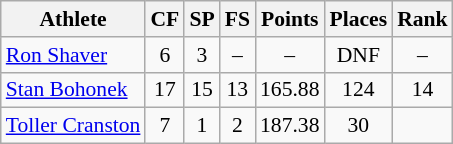<table class="wikitable" border="1" style="font-size:90%">
<tr>
<th>Athlete</th>
<th>CF</th>
<th>SP</th>
<th>FS</th>
<th>Points</th>
<th>Places</th>
<th>Rank</th>
</tr>
<tr align=center>
<td align=left><a href='#'>Ron Shaver</a></td>
<td>6</td>
<td>3</td>
<td>–</td>
<td>–</td>
<td>DNF</td>
<td>–</td>
</tr>
<tr align=center>
<td align=left><a href='#'>Stan Bohonek</a></td>
<td>17</td>
<td>15</td>
<td>13</td>
<td>165.88</td>
<td>124</td>
<td>14</td>
</tr>
<tr align=center>
<td align=left><a href='#'>Toller Cranston</a></td>
<td>7</td>
<td>1</td>
<td>2</td>
<td>187.38</td>
<td>30</td>
<td></td>
</tr>
</table>
